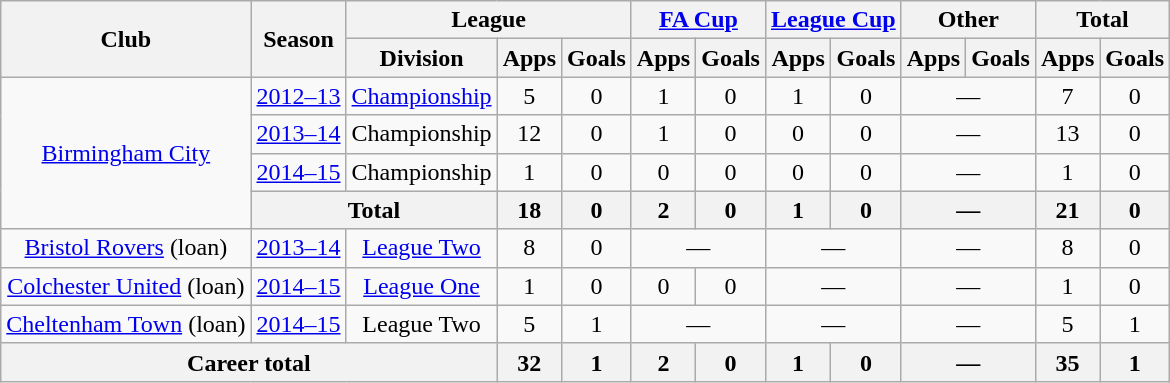<table class="wikitable" style="text-align: center;">
<tr>
<th rowspan="2">Club</th>
<th rowspan="2">Season</th>
<th colspan="3">League</th>
<th colspan="2"><a href='#'>FA Cup</a></th>
<th colspan="2"><a href='#'>League Cup</a></th>
<th colspan="2">Other</th>
<th colspan="2">Total</th>
</tr>
<tr>
<th>Division</th>
<th>Apps</th>
<th>Goals</th>
<th>Apps</th>
<th>Goals</th>
<th>Apps</th>
<th>Goals</th>
<th>Apps</th>
<th>Goals</th>
<th>Apps</th>
<th>Goals</th>
</tr>
<tr>
<td rowspan="4"><a href='#'>Birmingham City</a></td>
<td><a href='#'>2012–13</a></td>
<td><a href='#'>Championship</a></td>
<td>5</td>
<td>0</td>
<td>1</td>
<td>0</td>
<td>1</td>
<td>0</td>
<td colspan="2">—</td>
<td>7</td>
<td>0</td>
</tr>
<tr>
<td><a href='#'>2013–14</a></td>
<td>Championship</td>
<td>12</td>
<td>0</td>
<td>1</td>
<td>0</td>
<td>0</td>
<td>0</td>
<td colspan="2">—</td>
<td>13</td>
<td>0</td>
</tr>
<tr>
<td><a href='#'>2014–15</a></td>
<td>Championship</td>
<td>1</td>
<td>0</td>
<td>0</td>
<td>0</td>
<td>0</td>
<td>0</td>
<td colspan="2">—</td>
<td>1</td>
<td>0</td>
</tr>
<tr>
<th colspan="2">Total</th>
<th>18</th>
<th>0</th>
<th>2</th>
<th>0</th>
<th>1</th>
<th>0</th>
<th colspan="2">—</th>
<th>21</th>
<th>0</th>
</tr>
<tr>
<td><a href='#'>Bristol Rovers</a> (loan)</td>
<td><a href='#'>2013–14</a></td>
<td><a href='#'>League Two</a></td>
<td>8</td>
<td>0</td>
<td colspan="2">—</td>
<td colspan="2">—</td>
<td colspan="2">—</td>
<td>8</td>
<td>0</td>
</tr>
<tr>
<td><a href='#'>Colchester United</a> (loan)</td>
<td><a href='#'>2014–15</a></td>
<td><a href='#'>League One</a></td>
<td>1</td>
<td>0</td>
<td>0</td>
<td>0</td>
<td colspan="2">—</td>
<td colspan="2">—</td>
<td>1</td>
<td>0</td>
</tr>
<tr>
<td><a href='#'>Cheltenham Town</a> (loan)</td>
<td><a href='#'>2014–15</a></td>
<td>League Two</td>
<td>5</td>
<td>1</td>
<td colspan="2">—</td>
<td colspan="2">—</td>
<td colspan="2">—</td>
<td>5</td>
<td>1</td>
</tr>
<tr>
<th colspan="3">Career total</th>
<th>32</th>
<th>1</th>
<th>2</th>
<th>0</th>
<th>1</th>
<th>0</th>
<th colspan="2">—</th>
<th>35</th>
<th>1</th>
</tr>
</table>
